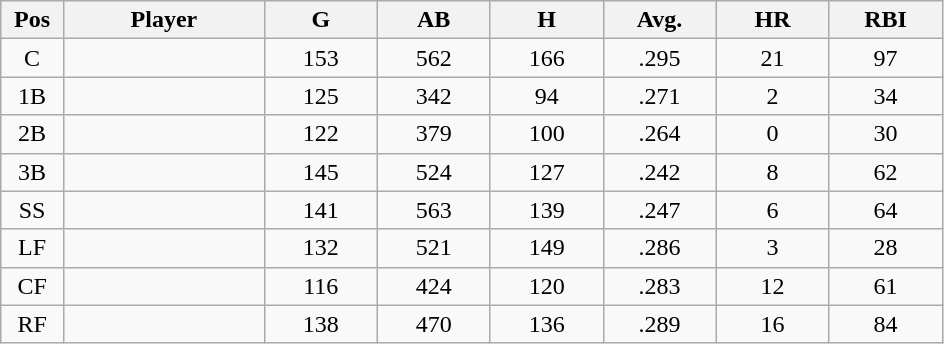<table class="wikitable sortable">
<tr>
<th bgcolor="#DDDDFF" width="5%">Pos</th>
<th bgcolor="#DDDDFF" width="16%">Player</th>
<th bgcolor="#DDDDFF" width="9%">G</th>
<th bgcolor="#DDDDFF" width="9%">AB</th>
<th bgcolor="#DDDDFF" width="9%">H</th>
<th bgcolor="#DDDDFF" width="9%">Avg.</th>
<th bgcolor="#DDDDFF" width="9%">HR</th>
<th bgcolor="#DDDDFF" width="9%">RBI</th>
</tr>
<tr align="center">
<td>C</td>
<td></td>
<td>153</td>
<td>562</td>
<td>166</td>
<td>.295</td>
<td>21</td>
<td>97</td>
</tr>
<tr align="center">
<td>1B</td>
<td></td>
<td>125</td>
<td>342</td>
<td>94</td>
<td>.271</td>
<td>2</td>
<td>34</td>
</tr>
<tr align="center">
<td>2B</td>
<td></td>
<td>122</td>
<td>379</td>
<td>100</td>
<td>.264</td>
<td>0</td>
<td>30</td>
</tr>
<tr align="center">
<td>3B</td>
<td></td>
<td>145</td>
<td>524</td>
<td>127</td>
<td>.242</td>
<td>8</td>
<td>62</td>
</tr>
<tr align="center">
<td>SS</td>
<td></td>
<td>141</td>
<td>563</td>
<td>139</td>
<td>.247</td>
<td>6</td>
<td>64</td>
</tr>
<tr align="center">
<td>LF</td>
<td></td>
<td>132</td>
<td>521</td>
<td>149</td>
<td>.286</td>
<td>3</td>
<td>28</td>
</tr>
<tr align="center">
<td>CF</td>
<td></td>
<td>116</td>
<td>424</td>
<td>120</td>
<td>.283</td>
<td>12</td>
<td>61</td>
</tr>
<tr align="center">
<td>RF</td>
<td></td>
<td>138</td>
<td>470</td>
<td>136</td>
<td>.289</td>
<td>16</td>
<td>84</td>
</tr>
</table>
